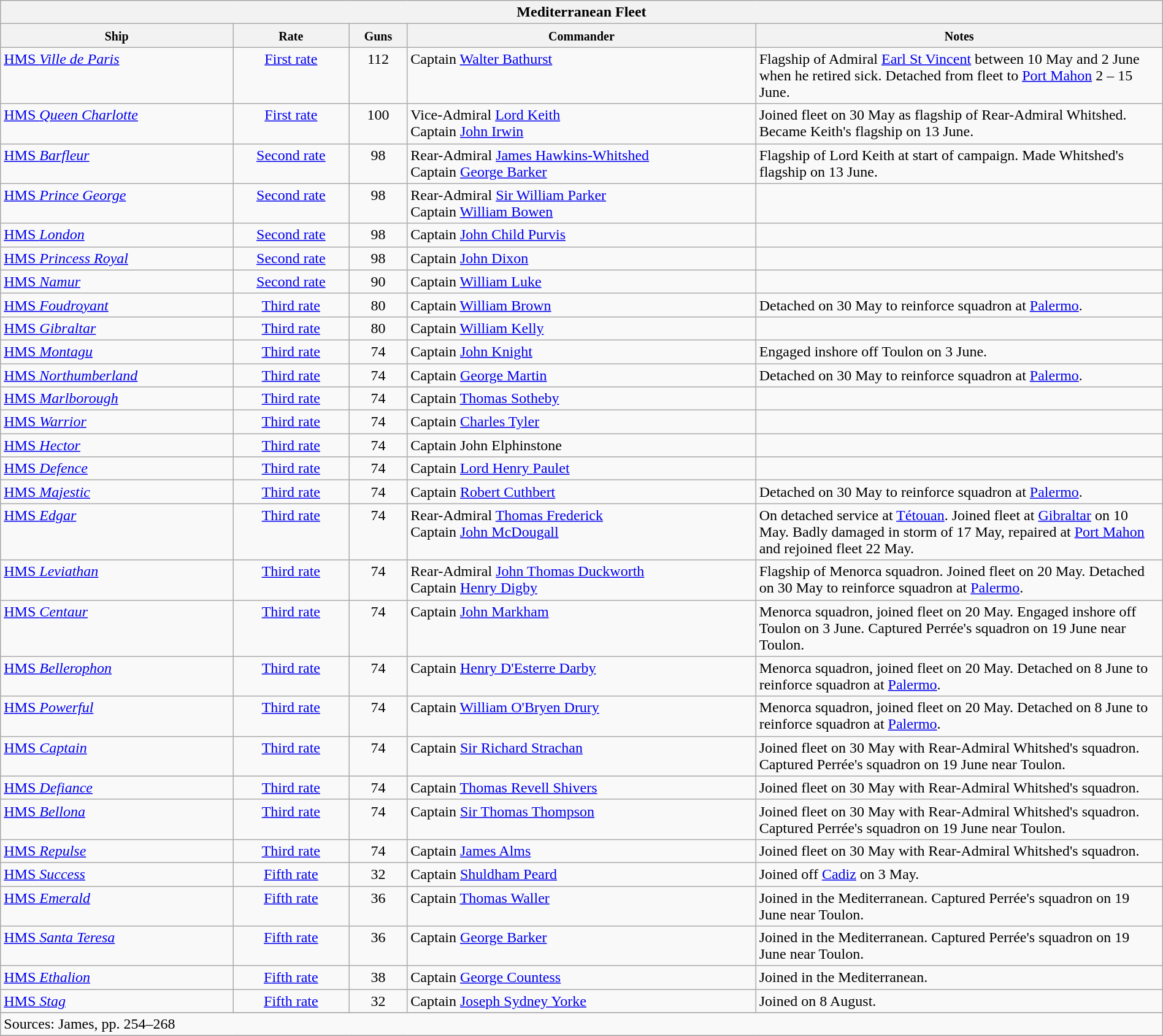<table class="wikitable" width=100%>
<tr valign="top">
<th colspan="11" bgcolor="white">Mediterranean Fleet</th>
</tr>
<tr valign="top"|- valign="top">
<th width=20%; align= center><small> Ship </small></th>
<th width=10%; align= center><small> Rate </small></th>
<th width=5%; align= center><small> Guns </small></th>
<th width=30%; align= center><small> Commander </small></th>
<th width=35%; align= center><small>Notes</small></th>
</tr>
<tr valign="top">
<td align= left><a href='#'>HMS <em>Ville de Paris</em></a></td>
<td align= center><a href='#'>First rate</a></td>
<td align= center>112</td>
<td align= left>Captain <a href='#'>Walter Bathurst</a></td>
<td align= left>Flagship of Admiral <a href='#'>Earl St Vincent</a> between 10 May and 2 June when he retired sick. Detached from fleet to <a href='#'>Port Mahon</a> 2 – 15 June.</td>
</tr>
<tr valign="top">
<td align= left><a href='#'>HMS <em>Queen Charlotte</em></a></td>
<td align= center><a href='#'>First rate</a></td>
<td align= center>100</td>
<td align= left>Vice-Admiral <a href='#'>Lord Keith</a><br>Captain <a href='#'>John Irwin</a></td>
<td align= left>Joined fleet on 30 May as flagship of Rear-Admiral Whitshed. Became Keith's flagship on 13 June.</td>
</tr>
<tr valign="top">
<td align= left><a href='#'>HMS <em>Barfleur</em></a></td>
<td align= center><a href='#'>Second rate</a></td>
<td align= center>98</td>
<td align= left>Rear-Admiral <a href='#'>James Hawkins-Whitshed</a><br>Captain <a href='#'>George Barker</a></td>
<td align= left>Flagship of Lord Keith at start of campaign. Made Whitshed's flagship on 13 June.</td>
</tr>
<tr valign="top">
<td align= left><a href='#'>HMS <em>Prince George</em></a></td>
<td align= center><a href='#'>Second rate</a></td>
<td align= center>98</td>
<td align= left>Rear-Admiral <a href='#'>Sir William Parker</a><br>Captain <a href='#'>William Bowen</a></td>
<td align= left></td>
</tr>
<tr valign="top">
<td align= left><a href='#'>HMS <em>London</em></a></td>
<td align= center><a href='#'>Second rate</a></td>
<td align= center>98</td>
<td align= left>Captain <a href='#'>John Child Purvis</a></td>
<td align= left></td>
</tr>
<tr valign="top">
<td align= left><a href='#'>HMS <em>Princess Royal</em></a></td>
<td align= center><a href='#'>Second rate</a></td>
<td align= center>98</td>
<td align= left>Captain <a href='#'>John Dixon</a></td>
<td align= left></td>
</tr>
<tr valign="top">
<td align= left><a href='#'>HMS <em>Namur</em></a></td>
<td align= center><a href='#'>Second rate</a></td>
<td align= center>90</td>
<td align= left>Captain <a href='#'>William Luke</a></td>
<td align= left></td>
</tr>
<tr valign="top">
<td align= left><a href='#'>HMS <em>Foudroyant</em></a></td>
<td align= center><a href='#'>Third rate</a></td>
<td align= center>80</td>
<td align= left>Captain <a href='#'>William Brown</a></td>
<td align= left>Detached on 30 May to reinforce squadron at <a href='#'>Palermo</a>.</td>
</tr>
<tr valign="top">
<td align= left><a href='#'>HMS <em>Gibraltar</em></a></td>
<td align= center><a href='#'>Third rate</a></td>
<td align= center>80</td>
<td align= left>Captain <a href='#'>William Kelly</a></td>
<td align= left></td>
</tr>
<tr valign="top">
<td align= left><a href='#'>HMS <em>Montagu</em></a></td>
<td align= center><a href='#'>Third rate</a></td>
<td align= center>74</td>
<td align= left>Captain <a href='#'>John Knight</a></td>
<td align= left>Engaged inshore off Toulon on 3 June.</td>
</tr>
<tr valign="top">
<td align= left><a href='#'>HMS <em>Northumberland</em></a></td>
<td align= center><a href='#'>Third rate</a></td>
<td align= center>74</td>
<td align= left>Captain <a href='#'>George Martin</a></td>
<td align= left>Detached on 30 May to reinforce squadron at <a href='#'>Palermo</a>.</td>
</tr>
<tr valign="top">
<td align= left><a href='#'>HMS <em>Marlborough</em></a></td>
<td align= center><a href='#'>Third rate</a></td>
<td align= center>74</td>
<td align= left>Captain <a href='#'>Thomas Sotheby</a></td>
<td align= left></td>
</tr>
<tr valign="top">
<td align= left><a href='#'>HMS <em>Warrior</em></a></td>
<td align= center><a href='#'>Third rate</a></td>
<td align= center>74</td>
<td align= left>Captain <a href='#'>Charles Tyler</a></td>
<td align= left></td>
</tr>
<tr valign="top">
<td align= left><a href='#'>HMS <em>Hector</em></a></td>
<td align= center><a href='#'>Third rate</a></td>
<td align= center>74</td>
<td align= left>Captain John Elphinstone</td>
<td align= left></td>
</tr>
<tr valign="top">
<td align= left><a href='#'>HMS <em>Defence</em></a></td>
<td align= center><a href='#'>Third rate</a></td>
<td align= center>74</td>
<td align= left>Captain <a href='#'>Lord Henry Paulet</a></td>
<td align= left></td>
</tr>
<tr valign="top">
<td align= left><a href='#'>HMS <em>Majestic</em></a></td>
<td align= center><a href='#'>Third rate</a></td>
<td align= center>74</td>
<td align= left>Captain <a href='#'>Robert Cuthbert</a></td>
<td align= left>Detached on 30 May to reinforce squadron at <a href='#'>Palermo</a>.</td>
</tr>
<tr valign="top">
<td align= left><a href='#'>HMS <em>Edgar</em></a></td>
<td align= center><a href='#'>Third rate</a></td>
<td align= center>74</td>
<td align= left>Rear-Admiral <a href='#'>Thomas Frederick</a><br>Captain <a href='#'>John McDougall</a></td>
<td align= left>On detached service at <a href='#'>Tétouan</a>. Joined fleet at <a href='#'>Gibraltar</a> on 10 May. Badly damaged in storm of 17 May, repaired at <a href='#'>Port Mahon</a> and rejoined fleet 22 May.</td>
</tr>
<tr valign="top">
<td align= left><a href='#'>HMS <em>Leviathan</em></a></td>
<td align= center><a href='#'>Third rate</a></td>
<td align= center>74</td>
<td align= left>Rear-Admiral <a href='#'>John Thomas Duckworth</a><br>Captain <a href='#'>Henry Digby</a></td>
<td align= left>Flagship of Menorca squadron. Joined fleet on 20 May. Detached on 30 May to reinforce squadron at <a href='#'>Palermo</a>.</td>
</tr>
<tr valign="top">
<td align= left><a href='#'>HMS <em>Centaur</em></a></td>
<td align= center><a href='#'>Third rate</a></td>
<td align= center>74</td>
<td align= left>Captain <a href='#'>John Markham</a></td>
<td align= left>Menorca squadron, joined fleet on 20 May. Engaged inshore off Toulon on 3 June. Captured Perrée's squadron on 19 June near Toulon.</td>
</tr>
<tr valign="top">
<td align= left><a href='#'>HMS <em>Bellerophon</em></a></td>
<td align= center><a href='#'>Third rate</a></td>
<td align= center>74</td>
<td align= left>Captain <a href='#'>Henry D'Esterre Darby</a></td>
<td align= left>Menorca squadron, joined fleet on 20 May. Detached on 8 June to reinforce squadron at <a href='#'>Palermo</a>.</td>
</tr>
<tr valign="top">
<td align= left><a href='#'>HMS <em>Powerful</em></a></td>
<td align= center><a href='#'>Third rate</a></td>
<td align= center>74</td>
<td align= left>Captain <a href='#'>William O'Bryen Drury</a></td>
<td align= left>Menorca squadron, joined fleet on 20 May. Detached on 8 June to reinforce squadron at <a href='#'>Palermo</a>.</td>
</tr>
<tr valign="top">
<td align= left><a href='#'>HMS <em>Captain</em></a></td>
<td align= center><a href='#'>Third rate</a></td>
<td align= center>74</td>
<td align= left>Captain <a href='#'>Sir Richard Strachan</a></td>
<td align= left>Joined fleet on 30 May with Rear-Admiral Whitshed's squadron. Captured Perrée's squadron on 19 June near Toulon.</td>
</tr>
<tr valign="top">
<td align= left><a href='#'>HMS <em>Defiance</em></a></td>
<td align= center><a href='#'>Third rate</a></td>
<td align= center>74</td>
<td align= left>Captain <a href='#'>Thomas Revell Shivers</a></td>
<td align= left>Joined fleet on 30 May with Rear-Admiral Whitshed's squadron.</td>
</tr>
<tr valign="top">
<td align= left><a href='#'>HMS <em>Bellona</em></a></td>
<td align= center><a href='#'>Third rate</a></td>
<td align= center>74</td>
<td align= left>Captain <a href='#'>Sir Thomas Thompson</a></td>
<td align= left>Joined fleet on 30 May with Rear-Admiral Whitshed's squadron. Captured Perrée's squadron on 19 June near Toulon.</td>
</tr>
<tr valign="top">
<td align= left><a href='#'>HMS <em>Repulse</em></a></td>
<td align= center><a href='#'>Third rate</a></td>
<td align= center>74</td>
<td align= left>Captain <a href='#'>James Alms</a></td>
<td align= left>Joined fleet on 30 May with Rear-Admiral Whitshed's squadron.</td>
</tr>
<tr valign="top">
<td align= left><a href='#'>HMS <em>Success</em></a></td>
<td align= center><a href='#'>Fifth rate</a></td>
<td align= center>32</td>
<td align= left>Captain <a href='#'>Shuldham Peard</a></td>
<td align= left>Joined off <a href='#'>Cadiz</a> on 3 May.</td>
</tr>
<tr valign="top">
<td align= left><a href='#'>HMS <em>Emerald</em></a></td>
<td align= center><a href='#'>Fifth rate</a></td>
<td align= center>36</td>
<td align= left>Captain <a href='#'>Thomas Waller</a></td>
<td align= left>Joined in the Mediterranean. Captured Perrée's squadron on 19 June near Toulon.</td>
</tr>
<tr valign="top">
<td align= left><a href='#'>HMS <em>Santa Teresa</em></a></td>
<td align= center><a href='#'>Fifth rate</a></td>
<td align= center>36</td>
<td align= left>Captain <a href='#'>George Barker</a></td>
<td align= left>Joined in the Mediterranean. Captured Perrée's squadron on 19 June near Toulon.</td>
</tr>
<tr valign="top">
<td align= left><a href='#'>HMS <em>Ethalion</em></a></td>
<td align= center><a href='#'>Fifth rate</a></td>
<td align= center>38</td>
<td align= left>Captain <a href='#'>George Countess</a></td>
<td align= left>Joined in the Mediterranean.</td>
</tr>
<tr valign="top">
<td align= left><a href='#'>HMS <em>Stag</em></a></td>
<td align= center><a href='#'>Fifth rate</a></td>
<td align= center>32</td>
<td align= left>Captain <a href='#'>Joseph Sydney Yorke</a></td>
<td align= left>Joined on 8 August.</td>
</tr>
<tr>
</tr>
<tr valign="top">
<td colspan="9" align="left">Sources: James, pp. 254–268</td>
</tr>
<tr>
</tr>
</table>
